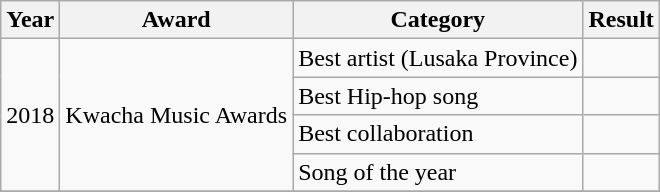<table class="wikitable">
<tr>
<th>Year</th>
<th>Award</th>
<th>Category</th>
<th>Result</th>
</tr>
<tr>
<td rowspan="4">2018</td>
<td rowspan="4">Kwacha Music Awards</td>
<td>Best artist (Lusaka Province)</td>
<td></td>
</tr>
<tr>
<td>Best Hip-hop song</td>
<td></td>
</tr>
<tr>
<td>Best collaboration</td>
<td></td>
</tr>
<tr>
<td>Song of the year</td>
<td></td>
</tr>
<tr>
</tr>
</table>
